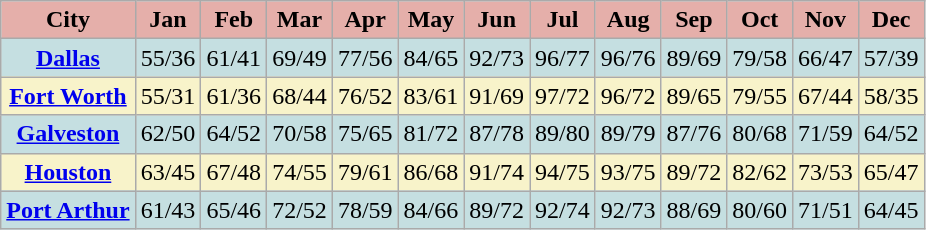<table class="wikitable sortable sort-under" "text-align: center; font-size: 80%;"|>
<tr>
<th style="background-color: #E5AFAA;">City</th>
<th style="background-color: #E5AFAA;" data-sort-type="number">Jan</th>
<th style="background-color: #E5AFAA;" data-sort-type="number">Feb</th>
<th style="background-color: #E5AFAA;" data-sort-type="number">Mar</th>
<th style="background-color: #E5AFAA;" data-sort-type="number">Apr</th>
<th style="background-color: #E5AFAA;" data-sort-type="number">May</th>
<th style="background-color: #E5AFAA;" data-sort-type="number">Jun</th>
<th style="background-color: #E5AFAA;" data-sort-type="number">Jul</th>
<th style="background-color: #E5AFAA;" data-sort-type="number">Aug</th>
<th style="background-color: #E5AFAA;" data-sort-type="number">Sep</th>
<th style="background-color: #E5AFAA;" data-sort-type="number">Oct</th>
<th style="background-color: #E5AFAA;" data-sort-type="number">Nov</th>
<th style="background-color: #E5AFAA;" data-sort-type="number">Dec</th>
</tr>
<tr style="background: #C5DFE1;">
<th style="background: #C5DFE1;"><a href='#'>Dallas</a></th>
<td>55/36</td>
<td>61/41</td>
<td>69/49</td>
<td>77/56</td>
<td>84/65</td>
<td>92/73</td>
<td>96/77</td>
<td>96/76</td>
<td>89/69</td>
<td>79/58</td>
<td>66/47</td>
<td>57/39</td>
</tr>
<tr style="background: #F8F3CA;">
<th style="background: #F8F3CA;"><a href='#'>Fort Worth</a></th>
<td>55/31</td>
<td>61/36</td>
<td>68/44</td>
<td>76/52</td>
<td>83/61</td>
<td>91/69</td>
<td>97/72</td>
<td>96/72</td>
<td>89/65</td>
<td>79/55</td>
<td>67/44</td>
<td>58/35</td>
</tr>
<tr style="background: #C5DFE1;">
<th style="background: #C5DFE1;"><a href='#'>Galveston</a></th>
<td>62/50</td>
<td>64/52</td>
<td>70/58</td>
<td>75/65</td>
<td>81/72</td>
<td>87/78</td>
<td>89/80</td>
<td>89/79</td>
<td>87/76</td>
<td>80/68</td>
<td>71/59</td>
<td>64/52</td>
</tr>
<tr style="background: #F8F3CA;">
<th style="background: #F8F3CA;"><a href='#'>Houston</a></th>
<td>63/45</td>
<td>67/48</td>
<td>74/55</td>
<td>79/61</td>
<td>86/68</td>
<td>91/74</td>
<td>94/75</td>
<td>93/75</td>
<td>89/72</td>
<td>82/62</td>
<td>73/53</td>
<td>65/47</td>
</tr>
<tr style="background: #C5DFE1;">
<th style="background: #C5DFE1;"><a href='#'>Port Arthur</a></th>
<td>61/43</td>
<td>65/46</td>
<td>72/52</td>
<td>78/59</td>
<td>84/66</td>
<td>89/72</td>
<td>92/74</td>
<td>92/73</td>
<td>88/69</td>
<td>80/60</td>
<td>71/51</td>
<td>64/45</td>
</tr>
</table>
